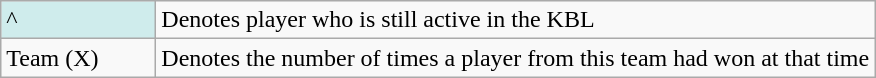<table class="wikitable">
<tr>
<td style="background-color:#CFECEC; border:1px solid #aaaaaa; width:6em">^</td>
<td>Denotes player who is still active in the KBL</td>
</tr>
<tr>
<td>Team (X)</td>
<td>Denotes the number of times a player from this team had won at that time</td>
</tr>
</table>
